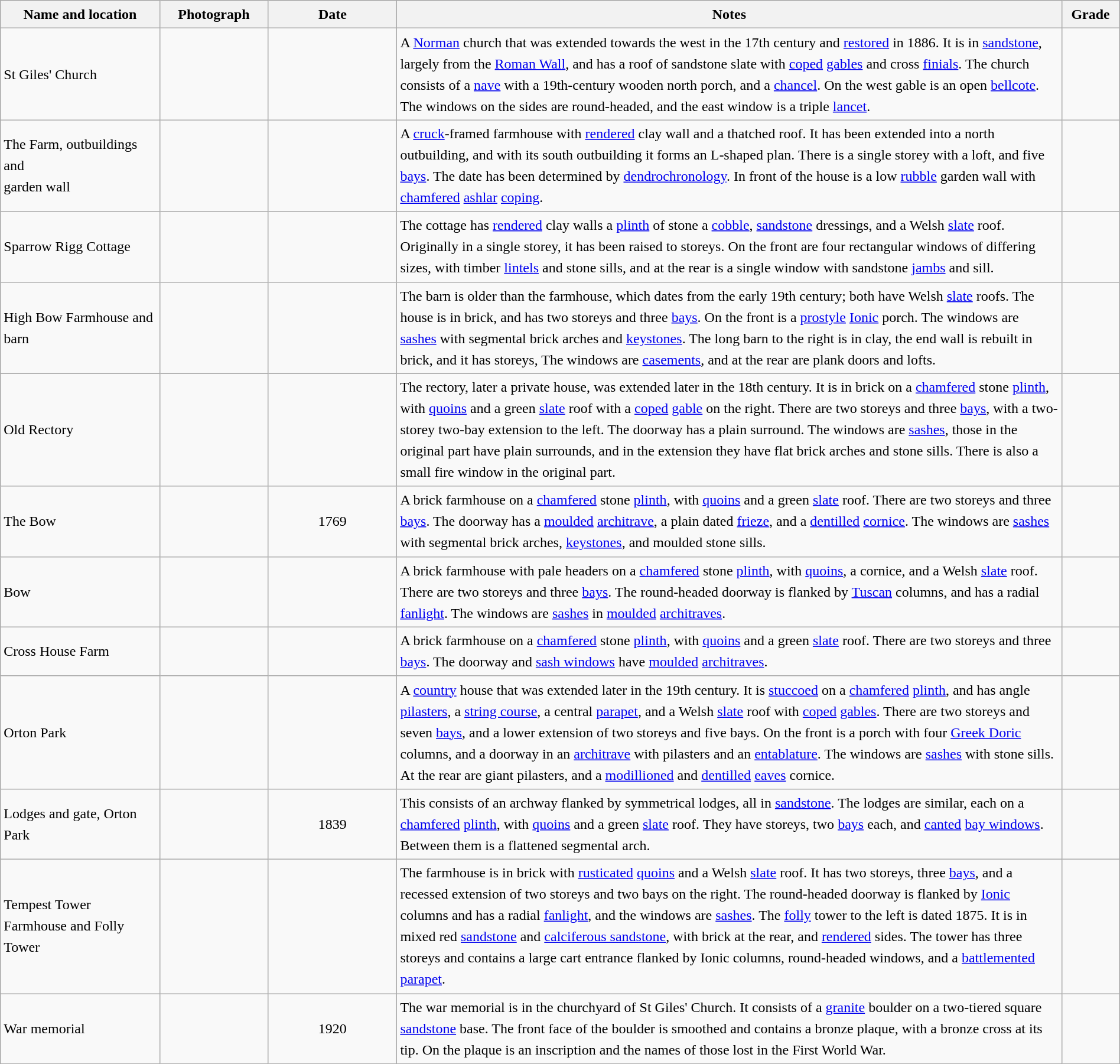<table class="wikitable sortable plainrowheaders" style="width:100%; border:0; text-align:left; line-height:150%;">
<tr>
<th scope="col"  style="width:150px">Name and location</th>
<th scope="col"  style="width:100px" class="unsortable">Photograph</th>
<th scope="col"  style="width:120px">Date</th>
<th scope="col"  style="width:650px" class="unsortable">Notes</th>
<th scope="col"  style="width:50px">Grade</th>
</tr>
<tr>
<td>St Giles' Church<br><small></small></td>
<td></td>
<td align="center"></td>
<td>A <a href='#'>Norman</a> church that was extended towards the west in the 17th century and <a href='#'>restored</a> in 1886.  It is in <a href='#'>sandstone</a>, largely from the <a href='#'>Roman Wall</a>, and has a roof of sandstone slate with <a href='#'>coped</a> <a href='#'>gables</a> and cross <a href='#'>finials</a>.  The church consists of a <a href='#'>nave</a> with a 19th-century wooden north porch, and a <a href='#'>chancel</a>.  On the west gable is an open <a href='#'>bellcote</a>.  The windows on the sides are round-headed, and the east window is a triple <a href='#'>lancet</a>.</td>
<td align="center" ></td>
</tr>
<tr>
<td>The Farm, outbuildings and<br>garden wall<br><small></small></td>
<td></td>
<td align="center"></td>
<td>A <a href='#'>cruck</a>-framed farmhouse with <a href='#'>rendered</a> clay wall and a thatched roof.  It has been extended into a north outbuilding, and with its south outbuilding it forms an L-shaped plan.  There is a single storey with a loft, and five <a href='#'>bays</a>.  The date has been determined by <a href='#'>dendrochronology</a>.  In front of the house is a low <a href='#'>rubble</a> garden wall with <a href='#'>chamfered</a> <a href='#'>ashlar</a> <a href='#'>coping</a>.</td>
<td align="center" ></td>
</tr>
<tr>
<td>Sparrow Rigg Cottage<br><small></small></td>
<td></td>
<td align="center"></td>
<td>The cottage has <a href='#'>rendered</a> clay walls a <a href='#'>plinth</a> of stone a <a href='#'>cobble</a>, <a href='#'>sandstone</a> dressings, and a Welsh <a href='#'>slate</a> roof.  Originally in a single storey, it has been raised to  storeys.  On the front are four rectangular windows of differing sizes, with timber <a href='#'>lintels</a> and stone sills, and at the rear is a single window with sandstone <a href='#'>jambs</a> and sill.</td>
<td align="center" ></td>
</tr>
<tr>
<td>High Bow Farmhouse and barn<br><small></small></td>
<td></td>
<td align="center"></td>
<td>The barn is older than the farmhouse, which dates from the early 19th century; both have Welsh <a href='#'>slate</a> roofs.  The house is in brick, and has two storeys and three <a href='#'>bays</a>.  On the front is a <a href='#'>prostyle</a> <a href='#'>Ionic</a> porch.  The windows are <a href='#'>sashes</a> with segmental brick arches and <a href='#'>keystones</a>.  The long barn to the right is in clay, the end wall is rebuilt in brick, and it has  storeys,  The windows are <a href='#'>casements</a>, and at the rear are plank doors and lofts.</td>
<td align="center" ></td>
</tr>
<tr>
<td>Old Rectory<br><small></small></td>
<td></td>
<td align="center"></td>
<td>The rectory, later a private house, was extended later in the 18th century.  It is in brick on a <a href='#'>chamfered</a> stone <a href='#'>plinth</a>, with <a href='#'>quoins</a> and a green <a href='#'>slate</a> roof with a <a href='#'>coped</a> <a href='#'>gable</a> on the right.  There are two storeys and three <a href='#'>bays</a>, with a two-storey two-bay extension to the left.  The doorway has a plain surround.  The windows are <a href='#'>sashes</a>, those in the original part have plain surrounds, and in the extension they have flat brick arches and stone sills.  There is also a small fire window in the original part.</td>
<td align="center" ></td>
</tr>
<tr>
<td>The Bow<br><small></small></td>
<td></td>
<td align="center">1769</td>
<td>A brick farmhouse on a <a href='#'>chamfered</a> stone <a href='#'>plinth</a>, with <a href='#'>quoins</a> and a green <a href='#'>slate</a> roof.  There are two storeys and three <a href='#'>bays</a>.  The doorway has a <a href='#'>moulded</a> <a href='#'>architrave</a>, a plain dated <a href='#'>frieze</a>, and a <a href='#'>dentilled</a> <a href='#'>cornice</a>.  The windows are <a href='#'>sashes</a> with segmental brick arches, <a href='#'>keystones</a>, and moulded stone sills.</td>
<td align="center" ></td>
</tr>
<tr>
<td>Bow<br><small></small></td>
<td></td>
<td align="center"></td>
<td>A brick farmhouse with pale headers on a <a href='#'>chamfered</a> stone <a href='#'>plinth</a>, with <a href='#'>quoins</a>, a cornice, and a Welsh <a href='#'>slate</a> roof.  There are two storeys and three <a href='#'>bays</a>.  The round-headed doorway is flanked by <a href='#'>Tuscan</a> columns, and has a radial <a href='#'>fanlight</a>.  The windows are <a href='#'>sashes</a> in <a href='#'>moulded</a> <a href='#'>architraves</a>.</td>
<td align="center" ></td>
</tr>
<tr>
<td>Cross House Farm<br><small></small></td>
<td></td>
<td align="center"></td>
<td>A brick farmhouse on a <a href='#'>chamfered</a> stone <a href='#'>plinth</a>, with <a href='#'>quoins</a> and a green <a href='#'>slate</a> roof.  There are two storeys and three <a href='#'>bays</a>.  The doorway and <a href='#'>sash windows</a> have <a href='#'>moulded</a> <a href='#'>architraves</a>.</td>
<td align="center" ></td>
</tr>
<tr>
<td>Orton Park<br><small></small></td>
<td></td>
<td align="center"></td>
<td>A <a href='#'>country</a> house that was extended later in the 19th century.  It is <a href='#'>stuccoed</a> on a <a href='#'>chamfered</a> <a href='#'>plinth</a>, and has angle <a href='#'>pilasters</a>, a <a href='#'>string course</a>, a central <a href='#'>parapet</a>, and a Welsh <a href='#'>slate</a> roof with <a href='#'>coped</a> <a href='#'>gables</a>.  There are two storeys and seven <a href='#'>bays</a>, and a lower extension of two storeys and five bays.  On the front is a porch with four <a href='#'>Greek Doric</a> columns, and a doorway in an <a href='#'>architrave</a> with pilasters and an <a href='#'>entablature</a>.  The windows are <a href='#'>sashes</a> with stone sills.  At the rear are giant pilasters, and a <a href='#'>modillioned</a> and <a href='#'>dentilled</a> <a href='#'>eaves</a> cornice.</td>
<td align="center" ></td>
</tr>
<tr>
<td>Lodges and gate, Orton Park<br><small></small></td>
<td></td>
<td align="center">1839</td>
<td>This consists of an archway flanked by symmetrical lodges, all in <a href='#'>sandstone</a>.  The lodges are similar, each on a <a href='#'>chamfered</a> <a href='#'>plinth</a>, with <a href='#'>quoins</a> and a green <a href='#'>slate</a> roof.  They have  storeys, two <a href='#'>bays</a> each, and <a href='#'>canted</a> <a href='#'>bay windows</a>.  Between them is a flattened segmental arch.</td>
<td align="center" ></td>
</tr>
<tr>
<td>Tempest Tower Farmhouse and Folly Tower<br><small></small></td>
<td></td>
<td align="center"></td>
<td>The farmhouse is in brick with <a href='#'>rusticated</a> <a href='#'>quoins</a> and a Welsh <a href='#'>slate</a> roof.  It has two storeys, three <a href='#'>bays</a>, and a recessed extension of two storeys and two bays on the right.  The round-headed doorway is flanked by <a href='#'>Ionic</a> columns and has a radial <a href='#'>fanlight</a>, and the windows are <a href='#'>sashes</a>.  The <a href='#'>folly</a> tower to the left is dated 1875.  It is in mixed red <a href='#'>sandstone</a> and <a href='#'>calciferous sandstone</a>, with brick at the rear, and <a href='#'>rendered</a> sides.  The tower has three storeys and contains a large cart entrance flanked by Ionic columns, round-headed windows, and a <a href='#'>battlemented</a> <a href='#'>parapet</a>.</td>
<td align="center" ></td>
</tr>
<tr>
<td>War memorial<br><small></small></td>
<td></td>
<td align="center">1920</td>
<td>The war memorial is in the churchyard of St Giles' Church.  It consists of a <a href='#'>granite</a> boulder on a two-tiered square <a href='#'>sandstone</a> base. The front face of the boulder is smoothed and contains a bronze plaque, with a bronze cross at its tip.  On the plaque is an inscription and the names of those lost in the First World War.</td>
<td align="center" ></td>
</tr>
<tr>
</tr>
</table>
